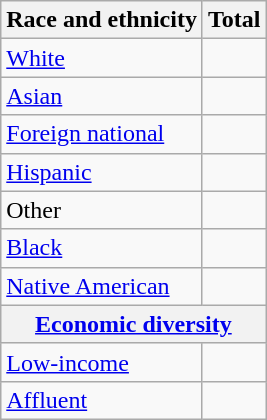<table class="wikitable floatright sortable collapsible"; text-align:right; font-size:80%;">
<tr>
<th>Race and ethnicity</th>
<th colspan="2" data-sort-type=number>Total</th>
</tr>
<tr>
<td><a href='#'>White</a></td>
<td align=right></td>
</tr>
<tr>
<td><a href='#'>Asian</a></td>
<td align=right></td>
</tr>
<tr>
<td><a href='#'>Foreign national</a></td>
<td align=right></td>
</tr>
<tr>
<td><a href='#'>Hispanic</a></td>
<td align=right></td>
</tr>
<tr>
<td>Other</td>
<td align=right></td>
</tr>
<tr>
<td><a href='#'>Black</a></td>
<td align=right></td>
</tr>
<tr>
<td><a href='#'>Native American</a></td>
<td align=right></td>
</tr>
<tr>
<th colspan="4" data-sort-type=number><a href='#'>Economic diversity</a></th>
</tr>
<tr>
<td><a href='#'>Low-income</a></td>
<td align=right></td>
</tr>
<tr>
<td><a href='#'>Affluent</a></td>
<td align=right></td>
</tr>
</table>
